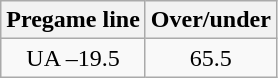<table class="wikitable">
<tr align="center">
<th style=>Pregame line</th>
<th style=>Over/under</th>
</tr>
<tr align="center">
<td>UA –19.5</td>
<td>65.5</td>
</tr>
</table>
